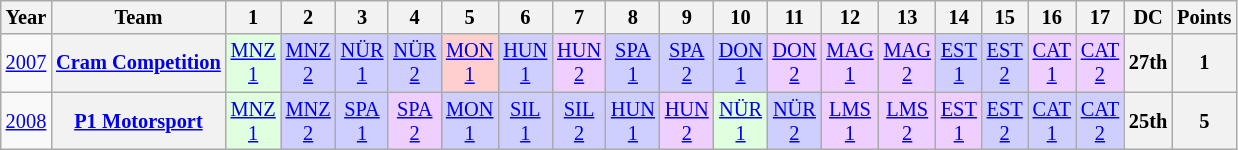<table class="wikitable" style="text-align:center; font-size:85%">
<tr>
<th>Year</th>
<th>Team</th>
<th>1</th>
<th>2</th>
<th>3</th>
<th>4</th>
<th>5</th>
<th>6</th>
<th>7</th>
<th>8</th>
<th>9</th>
<th>10</th>
<th>11</th>
<th>12</th>
<th>13</th>
<th>14</th>
<th>15</th>
<th>16</th>
<th>17</th>
<th>DC</th>
<th>Points</th>
</tr>
<tr>
<td><a href='#'>2007</a></td>
<th nowrap><a href='#'>Cram Competition</a></th>
<td style="background:#DFFFDF;"><a href='#'>MNZ<br>1</a><br></td>
<td style="background:#CFCFFF;"><a href='#'>MNZ<br>2</a><br></td>
<td style="background:#CFCFFF;"><a href='#'>NÜR<br>1</a><br></td>
<td style="background:#CFCFFF;"><a href='#'>NÜR<br>2</a><br></td>
<td style="background:#FFCFCF;"><a href='#'>MON<br>1</a><br></td>
<td style="background:#CFCFFF;"><a href='#'>HUN<br>1</a><br></td>
<td style="background:#EFCFFF;"><a href='#'>HUN<br>2</a><br></td>
<td style="background:#CFCFFF;"><a href='#'>SPA<br>1</a><br></td>
<td style="background:#CFCFFF;"><a href='#'>SPA<br>2</a><br></td>
<td style="background:#CFCFFF;"><a href='#'>DON<br>1</a><br></td>
<td style="background:#EFCFFF;"><a href='#'>DON<br>2</a><br></td>
<td style="background:#EFCFFF;"><a href='#'>MAG<br>1</a><br></td>
<td style="background:#EFCFFF;"><a href='#'>MAG<br>2</a><br></td>
<td style="background:#CFCFFF;"><a href='#'>EST<br>1</a><br></td>
<td style="background:#CFCFFF;"><a href='#'>EST<br>2</a><br></td>
<td style="background:#EFCFFF;"><a href='#'>CAT<br>1</a><br></td>
<td style="background:#EFCFFF;"><a href='#'>CAT<br>2</a><br></td>
<th>27th</th>
<th>1</th>
</tr>
<tr>
<td><a href='#'>2008</a></td>
<th nowrap><a href='#'>P1 Motorsport</a></th>
<td style="background:#DFFFDF;"><a href='#'>MNZ<br>1</a><br></td>
<td style="background:#CFCFFF;"><a href='#'>MNZ<br>2</a><br></td>
<td style="background:#CFCFFF;"><a href='#'>SPA<br>1</a><br></td>
<td style="background:#EFCFFF;"><a href='#'>SPA<br>2</a><br></td>
<td style="background:#CFCFFF;"><a href='#'>MON<br>1</a><br></td>
<td style="background:#CFCFFF;"><a href='#'>SIL<br>1</a><br></td>
<td style="background:#CFCFFF;"><a href='#'>SIL<br>2</a><br></td>
<td style="background:#CFCFFF;"><a href='#'>HUN<br>1</a><br></td>
<td style="background:#EFCFFF;"><a href='#'>HUN<br>2</a><br></td>
<td style="background:#DFFFDF;"><a href='#'>NÜR<br>1</a><br></td>
<td style="background:#CFCFFF;"><a href='#'>NÜR<br>2</a><br></td>
<td style="background:#EFCFFF;"><a href='#'>LMS<br>1</a><br></td>
<td style="background:#EFCFFF;"><a href='#'>LMS<br>2</a><br></td>
<td style="background:#EFCFFF;"><a href='#'>EST<br>1</a><br></td>
<td style="background:#CFCFFF;"><a href='#'>EST<br>2</a><br></td>
<td style="background:#CFCFFF;"><a href='#'>CAT<br>1</a><br></td>
<td style="background:#CFCFFF;"><a href='#'>CAT<br>2</a><br></td>
<th>25th</th>
<th>5</th>
</tr>
</table>
